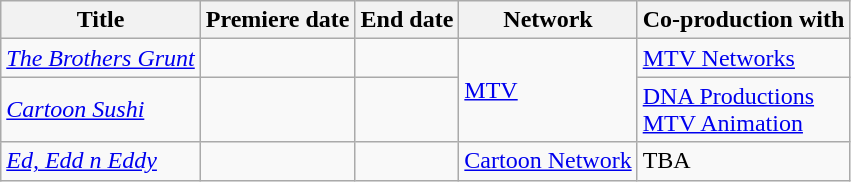<table class="wikitable sortable">
<tr>
<th>Title</th>
<th>Premiere date</th>
<th>End date</th>
<th>Network</th>
<th>Co-production with</th>
</tr>
<tr>
<td><em><a href='#'>The Brothers Grunt</a></em></td>
<td></td>
<td></td>
<td rowspan="2"><a href='#'>MTV</a></td>
<td><a href='#'>MTV Networks</a></td>
</tr>
<tr>
<td><em><a href='#'>Cartoon Sushi</a></em></td>
<td></td>
<td></td>
<td><a href='#'>DNA Productions</a><br><a href='#'>MTV Animation</a></td>
</tr>
<tr>
<td><em><a href='#'>Ed, Edd n Eddy</a></em></td>
<td></td>
<td></td>
<td><a href='#'>Cartoon Network</a></td>
<td>TBA</td>
</tr>
</table>
